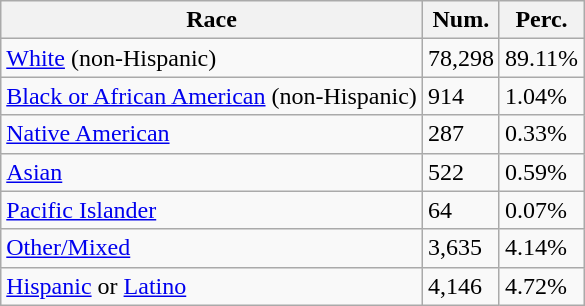<table class="wikitable">
<tr>
<th>Race</th>
<th>Num.</th>
<th>Perc.</th>
</tr>
<tr>
<td><a href='#'>White</a> (non-Hispanic)</td>
<td>78,298</td>
<td>89.11%</td>
</tr>
<tr>
<td><a href='#'>Black or African American</a> (non-Hispanic)</td>
<td>914</td>
<td>1.04%</td>
</tr>
<tr>
<td><a href='#'>Native American</a></td>
<td>287</td>
<td>0.33%</td>
</tr>
<tr>
<td><a href='#'>Asian</a></td>
<td>522</td>
<td>0.59%</td>
</tr>
<tr>
<td><a href='#'>Pacific Islander</a></td>
<td>64</td>
<td>0.07%</td>
</tr>
<tr>
<td><a href='#'>Other/Mixed</a></td>
<td>3,635</td>
<td>4.14%</td>
</tr>
<tr>
<td><a href='#'>Hispanic</a> or <a href='#'>Latino</a></td>
<td>4,146</td>
<td>4.72%</td>
</tr>
</table>
